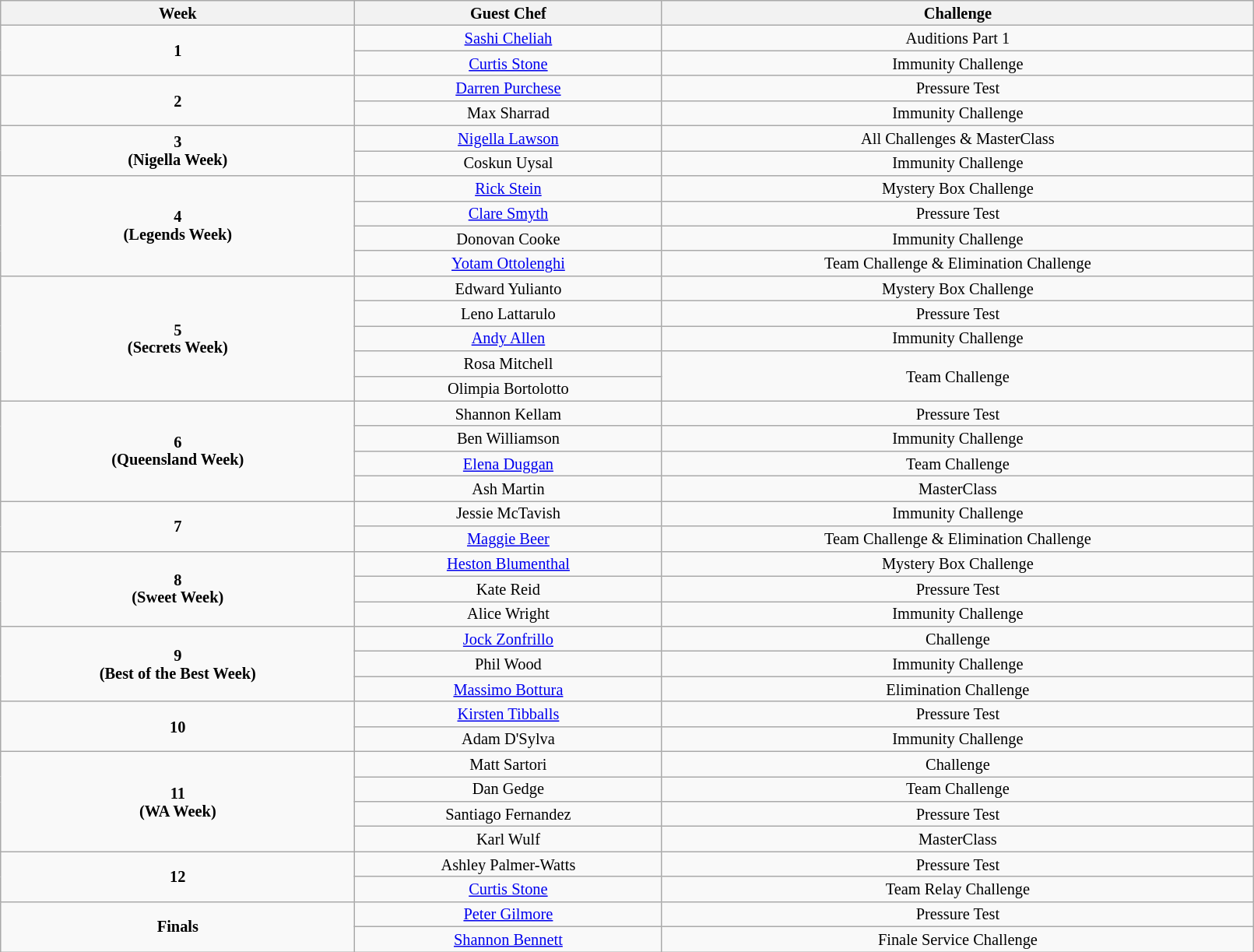<table class="wikitable" style="text-align:center; width:85%; font-size:85%; line-height:15px">
<tr>
<th>Week</th>
<th>Guest Chef</th>
<th>Challenge</th>
</tr>
<tr>
<td rowspan="2"><strong>1</strong></td>
<td><a href='#'>Sashi Cheliah</a></td>
<td rowspan="1">Auditions Part 1</td>
</tr>
<tr>
<td><a href='#'>Curtis Stone</a></td>
<td rowspan="1" 1>Immunity Challenge</td>
</tr>
<tr>
<td rowspan="2"><strong>2</strong></td>
<td><a href='#'>Darren Purchese</a></td>
<td>Pressure Test</td>
</tr>
<tr>
<td>Max Sharrad</td>
<td rowspan="1" 1>Immunity Challenge</td>
</tr>
<tr>
<td rowspan="2"><strong>3<br>(Nigella Week)</strong></td>
<td><a href='#'>Nigella Lawson</a></td>
<td>All Challenges & MasterClass</td>
</tr>
<tr>
<td>Coskun Uysal</td>
<td rowspan="1" 1>Immunity Challenge</td>
</tr>
<tr>
<td rowspan="4"><strong>4<br>(Legends Week)</strong></td>
<td><a href='#'>Rick Stein</a></td>
<td>Mystery Box Challenge</td>
</tr>
<tr>
<td><a href='#'>Clare Smyth</a></td>
<td>Pressure Test</td>
</tr>
<tr>
<td>Donovan Cooke</td>
<td>Immunity Challenge</td>
</tr>
<tr>
<td><a href='#'>Yotam Ottolenghi</a></td>
<td>Team Challenge & Elimination Challenge</td>
</tr>
<tr>
<td rowspan="5"><strong>5<br>(Secrets Week)</strong></td>
<td>Edward Yulianto</td>
<td>Mystery Box Challenge</td>
</tr>
<tr>
<td>Leno Lattarulo</td>
<td>Pressure Test</td>
</tr>
<tr>
<td><a href='#'>Andy Allen</a></td>
<td>Immunity Challenge</td>
</tr>
<tr>
<td>Rosa Mitchell</td>
<td rowspan="2">Team Challenge</td>
</tr>
<tr>
<td>Olimpia Bortolotto</td>
</tr>
<tr>
<td rowspan="4"><strong>6<br>(Queensland Week)</strong></td>
<td>Shannon Kellam</td>
<td>Pressure Test</td>
</tr>
<tr>
<td>Ben Williamson</td>
<td>Immunity Challenge</td>
</tr>
<tr>
<td><a href='#'>Elena Duggan</a></td>
<td>Team Challenge</td>
</tr>
<tr>
<td>Ash Martin</td>
<td>MasterClass</td>
</tr>
<tr>
<td rowspan="2"><strong>7</strong></td>
<td>Jessie McTavish</td>
<td>Immunity Challenge</td>
</tr>
<tr>
<td><a href='#'>Maggie Beer</a></td>
<td>Team Challenge & Elimination Challenge</td>
</tr>
<tr>
<td rowspan="3"><strong>8<br>(Sweet Week)</strong></td>
<td><a href='#'>Heston Blumenthal</a></td>
<td>Mystery Box Challenge</td>
</tr>
<tr>
<td>Kate Reid</td>
<td>Pressure Test</td>
</tr>
<tr>
<td>Alice Wright</td>
<td>Immunity Challenge</td>
</tr>
<tr>
<td rowspan="3"><strong>9<br>(Best of the Best Week)</strong></td>
<td><a href='#'>Jock Zonfrillo</a></td>
<td>Challenge</td>
</tr>
<tr>
<td>Phil Wood</td>
<td>Immunity Challenge</td>
</tr>
<tr>
<td><a href='#'>Massimo Bottura</a></td>
<td>Elimination Challenge</td>
</tr>
<tr>
<td rowspan="2"><strong>10</strong></td>
<td><a href='#'>Kirsten Tibballs</a></td>
<td>Pressure Test</td>
</tr>
<tr>
<td>Adam D'Sylva</td>
<td>Immunity Challenge</td>
</tr>
<tr>
<td rowspan="4"><strong>11<br>(WA Week)</strong></td>
<td>Matt Sartori</td>
<td>Challenge</td>
</tr>
<tr>
<td>Dan Gedge</td>
<td>Team Challenge</td>
</tr>
<tr>
<td>Santiago Fernandez</td>
<td>Pressure Test</td>
</tr>
<tr>
<td>Karl Wulf</td>
<td>MasterClass</td>
</tr>
<tr>
<td rowspan="2"><strong>12</strong></td>
<td>Ashley Palmer-Watts</td>
<td>Pressure Test</td>
</tr>
<tr>
<td><a href='#'>Curtis Stone</a></td>
<td>Team Relay Challenge</td>
</tr>
<tr>
<td rowspan="2"><strong>Finals</strong></td>
<td><a href='#'>Peter Gilmore</a></td>
<td>Pressure Test</td>
</tr>
<tr>
<td><a href='#'>Shannon Bennett</a></td>
<td>Finale Service Challenge</td>
</tr>
</table>
